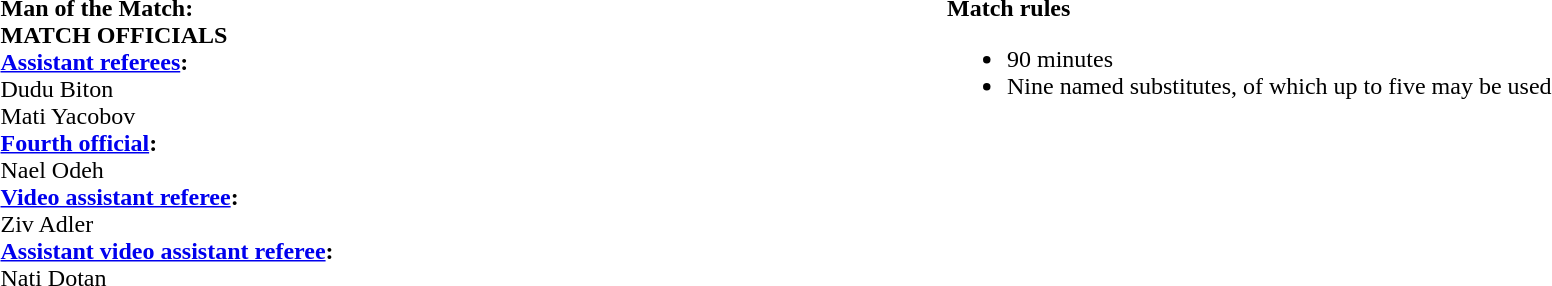<table width=100%>
<tr>
<td width=50% valign=top><br><strong>Man of the Match:</strong><br><strong>MATCH OFFICIALS</strong>
<br><strong> <a href='#'>Assistant referees</a>:</strong>
<br> Dudu Biton
<br> Mati Yacobov
<br><strong><a href='#'>Fourth official</a>:</strong>
<br> Nael Odeh
<br><strong><a href='#'>Video assistant referee</a>:</strong>
<br> Ziv Adler
<br><strong><a href='#'>Assistant video assistant referee</a>:</strong>
<br> Nati Dotan</td>
<td width=50% valign=top><br><strong>Match rules</strong><ul><li>90 minutes</li><li>Nine named substitutes, of which up to five may be used</li></ul></td>
</tr>
</table>
